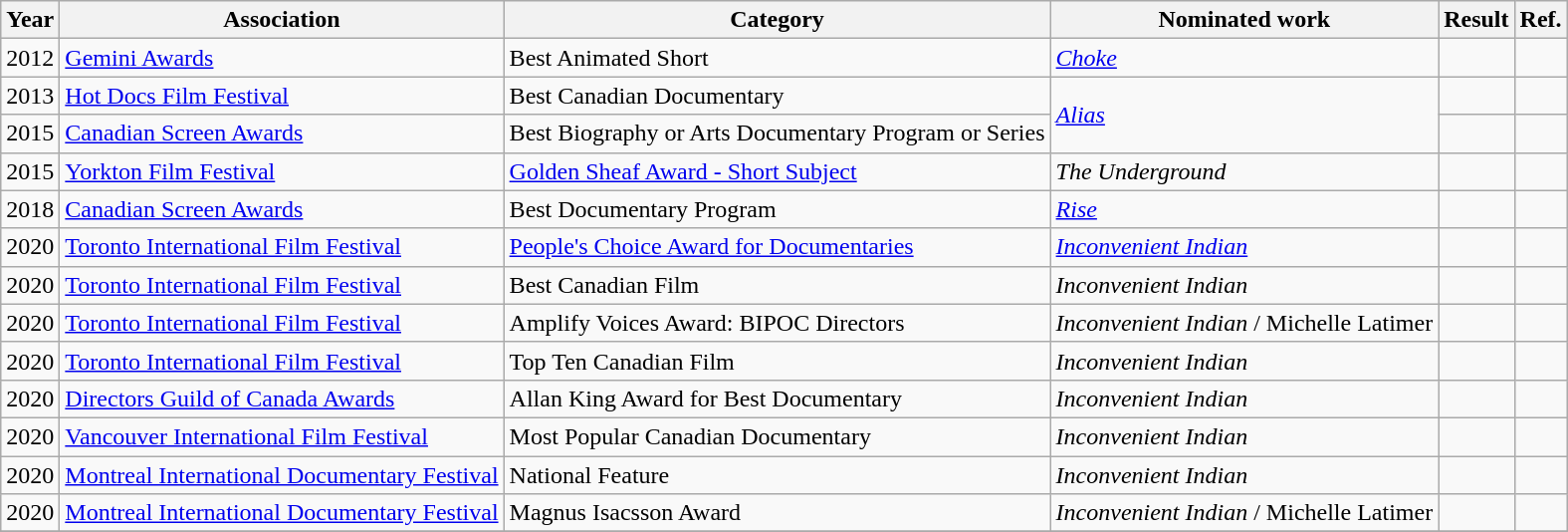<table class="wikitable sortable">
<tr>
<th>Year</th>
<th>Association</th>
<th>Category</th>
<th>Nominated work</th>
<th>Result</th>
<th>Ref.</th>
</tr>
<tr>
<td>2012</td>
<td><a href='#'>Gemini Awards</a></td>
<td>Best Animated Short</td>
<td><em><a href='#'>Choke</a></em></td>
<td></td>
<td align="center"></td>
</tr>
<tr>
<td rowspan="1">2013</td>
<td rowspan="1"><a href='#'>Hot Docs Film Festival</a></td>
<td>Best Canadian Documentary</td>
<td rowspan="2"><em><a href='#'>Alias</a></em></td>
<td></td>
<td align="center"></td>
</tr>
<tr>
<td rowspan="1">2015</td>
<td rowspan="1"><a href='#'>Canadian Screen Awards</a></td>
<td>Best Biography or Arts Documentary Program or Series</td>
<td></td>
<td align="center"></td>
</tr>
<tr>
<td>2015</td>
<td><a href='#'>Yorkton Film Festival</a></td>
<td><a href='#'>Golden Sheaf Award - Short Subject</a></td>
<td><em>The Underground</em></td>
<td></td>
<td align="center"></td>
</tr>
<tr>
<td>2018</td>
<td><a href='#'>Canadian Screen Awards</a></td>
<td>Best Documentary Program</td>
<td><em><a href='#'>Rise</a></em></td>
<td></td>
<td></td>
</tr>
<tr>
<td>2020</td>
<td><a href='#'>Toronto International Film Festival</a></td>
<td><a href='#'>People's Choice Award for Documentaries</a></td>
<td><em><a href='#'>Inconvenient Indian</a></em></td>
<td></td>
<td align="center"></td>
</tr>
<tr>
<td>2020</td>
<td><a href='#'>Toronto International Film Festival</a></td>
<td>Best Canadian Film</td>
<td><em>Inconvenient Indian</em></td>
<td></td>
<td align="center"></td>
</tr>
<tr>
<td>2020</td>
<td><a href='#'>Toronto International Film Festival</a></td>
<td>Amplify Voices Award: BIPOC Directors</td>
<td><em>Inconvenient Indian</em> / Michelle Latimer</td>
<td></td>
<td align="center"></td>
</tr>
<tr>
<td>2020</td>
<td><a href='#'>Toronto International Film Festival</a></td>
<td>Top Ten Canadian Film</td>
<td><em>Inconvenient Indian</em></td>
<td></td>
<td></td>
</tr>
<tr>
<td>2020</td>
<td><a href='#'>Directors Guild of Canada Awards</a></td>
<td>Allan King Award for Best Documentary</td>
<td><em>Inconvenient Indian</em></td>
<td></td>
<td></td>
</tr>
<tr>
<td>2020</td>
<td><a href='#'>Vancouver International Film Festival</a></td>
<td>Most Popular Canadian Documentary</td>
<td><em>Inconvenient Indian</em></td>
<td></td>
<td align="center"></td>
</tr>
<tr>
<td>2020</td>
<td><a href='#'>Montreal International Documentary Festival</a></td>
<td>National Feature</td>
<td><em>Inconvenient Indian</em></td>
<td></td>
<td align="center"></td>
</tr>
<tr>
<td>2020</td>
<td><a href='#'>Montreal International Documentary Festival</a></td>
<td>Magnus Isacsson Award</td>
<td><em>Inconvenient Indian</em> / Michelle Latimer</td>
<td></td>
<td align="center"></td>
</tr>
<tr>
</tr>
</table>
